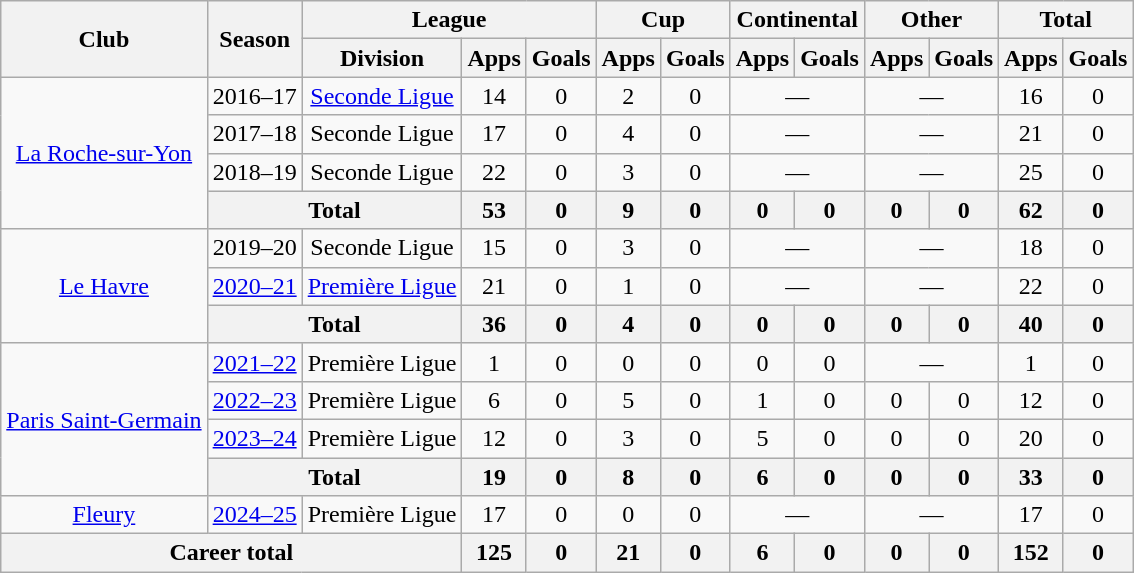<table class="wikitable" style="text-align:center">
<tr>
<th rowspan="2">Club</th>
<th rowspan="2">Season</th>
<th colspan="3">League</th>
<th colspan="2">Cup</th>
<th colspan="2">Continental</th>
<th colspan="2">Other</th>
<th colspan="2">Total</th>
</tr>
<tr>
<th>Division</th>
<th>Apps</th>
<th>Goals</th>
<th>Apps</th>
<th>Goals</th>
<th>Apps</th>
<th>Goals</th>
<th>Apps</th>
<th>Goals</th>
<th>Apps</th>
<th>Goals</th>
</tr>
<tr>
<td rowspan="4"><a href='#'>La Roche-sur-Yon</a></td>
<td>2016–17</td>
<td><a href='#'>Seconde Ligue</a></td>
<td>14</td>
<td>0</td>
<td>2</td>
<td>0</td>
<td colspan="2">—</td>
<td colspan="2">—</td>
<td>16</td>
<td>0</td>
</tr>
<tr>
<td>2017–18</td>
<td>Seconde Ligue</td>
<td>17</td>
<td>0</td>
<td>4</td>
<td>0</td>
<td colspan="2">—</td>
<td colspan="2">—</td>
<td>21</td>
<td>0</td>
</tr>
<tr>
<td>2018–19</td>
<td>Seconde Ligue</td>
<td>22</td>
<td>0</td>
<td>3</td>
<td>0</td>
<td colspan="2">—</td>
<td colspan="2">—</td>
<td>25</td>
<td>0</td>
</tr>
<tr>
<th colspan="2">Total</th>
<th>53</th>
<th>0</th>
<th>9</th>
<th>0</th>
<th>0</th>
<th>0</th>
<th>0</th>
<th>0</th>
<th>62</th>
<th>0</th>
</tr>
<tr>
<td rowspan="3"><a href='#'>Le Havre</a></td>
<td>2019–20</td>
<td>Seconde Ligue</td>
<td>15</td>
<td>0</td>
<td>3</td>
<td>0</td>
<td colspan="2">—</td>
<td colspan="2">—</td>
<td>18</td>
<td>0</td>
</tr>
<tr>
<td><a href='#'>2020–21</a></td>
<td><a href='#'>Première Ligue</a></td>
<td>21</td>
<td>0</td>
<td>1</td>
<td>0</td>
<td colspan="2">—</td>
<td colspan="2">—</td>
<td>22</td>
<td>0</td>
</tr>
<tr>
<th colspan="2">Total</th>
<th>36</th>
<th>0</th>
<th>4</th>
<th>0</th>
<th>0</th>
<th>0</th>
<th>0</th>
<th>0</th>
<th>40</th>
<th>0</th>
</tr>
<tr>
<td rowspan="4"><a href='#'>Paris Saint-Germain</a></td>
<td><a href='#'>2021–22</a></td>
<td>Première Ligue</td>
<td>1</td>
<td>0</td>
<td>0</td>
<td>0</td>
<td>0</td>
<td>0</td>
<td colspan="2">—</td>
<td>1</td>
<td>0</td>
</tr>
<tr>
<td><a href='#'>2022–23</a></td>
<td>Première Ligue</td>
<td>6</td>
<td>0</td>
<td>5</td>
<td>0</td>
<td>1</td>
<td>0</td>
<td>0</td>
<td>0</td>
<td>12</td>
<td>0</td>
</tr>
<tr>
<td><a href='#'>2023–24</a></td>
<td>Première Ligue</td>
<td>12</td>
<td>0</td>
<td>3</td>
<td>0</td>
<td>5</td>
<td>0</td>
<td>0</td>
<td>0</td>
<td>20</td>
<td>0</td>
</tr>
<tr>
<th colspan="2">Total</th>
<th>19</th>
<th>0</th>
<th>8</th>
<th>0</th>
<th>6</th>
<th>0</th>
<th>0</th>
<th>0</th>
<th>33</th>
<th>0</th>
</tr>
<tr>
<td><a href='#'>Fleury</a></td>
<td><a href='#'>2024–25</a></td>
<td>Première Ligue</td>
<td>17</td>
<td>0</td>
<td>0</td>
<td>0</td>
<td colspan="2">—</td>
<td colspan="2">—</td>
<td>17</td>
<td>0</td>
</tr>
<tr>
<th colspan="3">Career total</th>
<th>125</th>
<th>0</th>
<th>21</th>
<th>0</th>
<th>6</th>
<th>0</th>
<th>0</th>
<th>0</th>
<th>152</th>
<th>0</th>
</tr>
</table>
